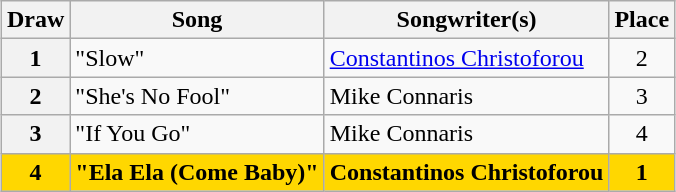<table class="sortable wikitable plainrowheaders" style="margin: 1em auto 1em auto; text-align:center;">
<tr>
<th scope="col">Draw</th>
<th scope="col">Song</th>
<th scope="col">Songwriter(s)</th>
<th scope="col">Place</th>
</tr>
<tr>
<th scope="row" style="text-align:center;">1</th>
<td style="text-align:left;">"Slow"</td>
<td style="text-align:left;"><a href='#'>Constantinos Christoforou</a></td>
<td>2</td>
</tr>
<tr>
<th scope="row" style="text-align:center;">2</th>
<td style="text-align:left;">"She's No Fool"</td>
<td style="text-align:left;">Mike Connaris</td>
<td>3</td>
</tr>
<tr>
<th scope="row" style="text-align:center;">3</th>
<td style="text-align:left;">"If You Go"</td>
<td style="text-align:left;">Mike Connaris</td>
<td>4</td>
</tr>
<tr style="background:gold; font-weight:bold;">
<th scope="row" style="background:gold; font-weight:bold; text-align:center;">4</th>
<td style="text-align:left;">"Ela Ela (Come Baby)"</td>
<td style="text-align:left;">Constantinos Christoforou</td>
<td>1</td>
</tr>
</table>
